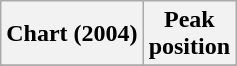<table class="wikitable plainrowheaders" style="text-align:center">
<tr>
<th scope="col">Chart (2004)</th>
<th scope="col">Peak<br>position</th>
</tr>
<tr>
</tr>
</table>
